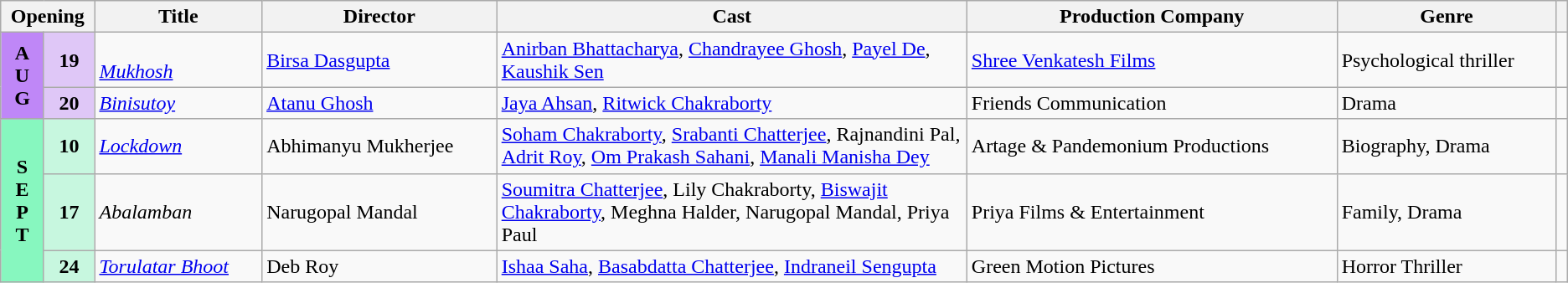<table class="wikitable sortable">
<tr>
<th colspan="2" style="width:6%;">Opening</th>
<th>Title</th>
<th style="width:15%;">Director</th>
<th style="width:30%;">Cast</th>
<th>Production Company</th>
<th>Genre</th>
<th></th>
</tr>
<tr>
<th rowspan="2" style="text-align:center; background:#bf87f7">A<br>U<br>G</th>
<td rowspan="1" style="text-align:center; background:#dfc7f7"><strong>19</strong></td>
<td><br><em><a href='#'>Mukhosh</a></em></td>
<td><a href='#'>Birsa Dasgupta</a></td>
<td><a href='#'>Anirban Bhattacharya</a>, <a href='#'>Chandrayee Ghosh</a>, <a href='#'>Payel De</a>, <a href='#'>Kaushik Sen</a></td>
<td><a href='#'>Shree Venkatesh Films</a></td>
<td>Psychological thriller</td>
<td></td>
</tr>
<tr>
<td rowspan="1" style="text-align:center; background:#dfc7f7"><strong>20</strong></td>
<td><em><a href='#'>Binisutoy</a></em></td>
<td><a href='#'>Atanu Ghosh</a></td>
<td><a href='#'>Jaya Ahsan</a>, <a href='#'>Ritwick Chakraborty</a></td>
<td>Friends Communication</td>
<td>Drama</td>
<td></td>
</tr>
<tr>
<th rowspan="3" style="text-align:center; background:#87f7bf">S<br>E<br>P<br>T</th>
<td style="text-align:center; background:#c7f7df"><strong>10</strong></td>
<td><em><a href='#'>Lockdown</a></em></td>
<td>Abhimanyu Mukherjee</td>
<td><a href='#'>Soham Chakraborty</a>, <a href='#'>Srabanti Chatterjee</a>, Rajnandini Pal, <a href='#'>Adrit Roy</a>, <a href='#'>Om Prakash Sahani</a>, <a href='#'>Manali Manisha Dey</a></td>
<td>Artage & Pandemonium Productions</td>
<td>Biography, Drama</td>
<td></td>
</tr>
<tr>
<td style="text-align:center; background:#c7f7df"><strong>17</strong></td>
<td><em>Abalamban</em></td>
<td>Narugopal Mandal</td>
<td><a href='#'>Soumitra Chatterjee</a>, Lily Chakraborty, <a href='#'>Biswajit Chakraborty</a>, Meghna Halder, Narugopal Mandal, Priya Paul</td>
<td>Priya Films & Entertainment</td>
<td>Family, Drama</td>
<td></td>
</tr>
<tr>
<td style="text-align:center; background:#c7f7df"><strong>24</strong></td>
<td><em><a href='#'>Torulatar Bhoot</a></em></td>
<td>Deb Roy</td>
<td><a href='#'>Ishaa Saha</a>, <a href='#'>Basabdatta Chatterjee</a>, <a href='#'>Indraneil Sengupta</a></td>
<td>Green Motion Pictures</td>
<td>Horror Thriller</td>
<td></td>
</tr>
</table>
